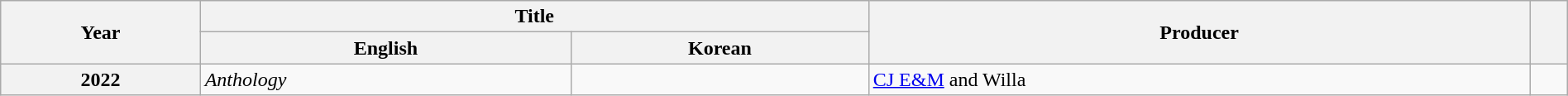<table class="wikitable plainrowheaders" style="text-align:left; font-size:100%; padding:0 auto; width:100%; margin:auto">
<tr>
<th scope="col" rowspan="2">Year</th>
<th scope="col" colspan="2">Title</th>
<th scope="col" rowspan="2">Producer</th>
<th scope="col" rowspan="2" class="unsortable"></th>
</tr>
<tr>
<th>English</th>
<th>Korean</th>
</tr>
<tr>
<th scope="row">2022</th>
<td><em>Anthology</em></td>
<td></td>
<td><a href='#'>CJ E&M</a> and Willa</td>
<td></td>
</tr>
</table>
